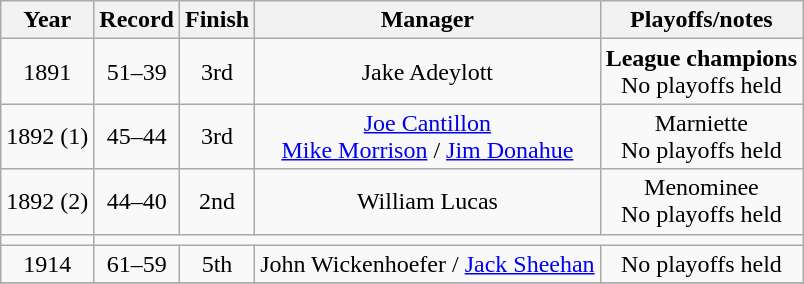<table class="wikitable">
<tr>
<th>Year</th>
<th>Record</th>
<th>Finish</th>
<th>Manager</th>
<th>Playoffs/notes</th>
</tr>
<tr align=center>
<td>1891</td>
<td>51–39</td>
<td>3rd</td>
<td>Jake Adeylott</td>
<td><strong>League champions</strong><br>No playoffs held</td>
</tr>
<tr align=center>
<td>1892 (1)</td>
<td>45–44</td>
<td>3rd</td>
<td><a href='#'>Joe Cantillon</a> <br> <a href='#'>Mike Morrison</a> / <a href='#'>Jim Donahue</a></td>
<td>Marniette<br>No playoffs held</td>
</tr>
<tr align=center>
<td>1892 (2)</td>
<td>44–40</td>
<td>2nd</td>
<td>William Lucas</td>
<td>Menominee<br>No playoffs held</td>
</tr>
<tr align=center>
<td></td>
</tr>
<tr align=center>
<td>1914</td>
<td>61–59</td>
<td>5th</td>
<td>John Wickenhoefer / <a href='#'>Jack Sheehan</a></td>
<td>No playoffs held</td>
</tr>
<tr align=center>
</tr>
</table>
